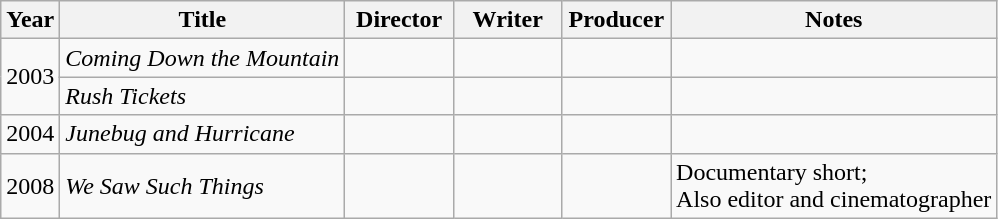<table class="wikitable">
<tr>
<th>Year</th>
<th>Title</th>
<th width=65>Director</th>
<th width=65>Writer</th>
<th width=65>Producer</th>
<th>Notes</th>
</tr>
<tr>
<td rowspan=2>2003</td>
<td><em>Coming Down the Mountain</em></td>
<td></td>
<td></td>
<td></td>
<td></td>
</tr>
<tr>
<td><em>Rush Tickets</em></td>
<td></td>
<td></td>
<td></td>
<td></td>
</tr>
<tr>
<td>2004</td>
<td><em>Junebug and Hurricane</em></td>
<td></td>
<td></td>
<td></td>
<td></td>
</tr>
<tr>
<td>2008</td>
<td><em>We Saw Such Things</em></td>
<td></td>
<td></td>
<td></td>
<td>Documentary short;<br>Also editor and cinematographer</td>
</tr>
</table>
